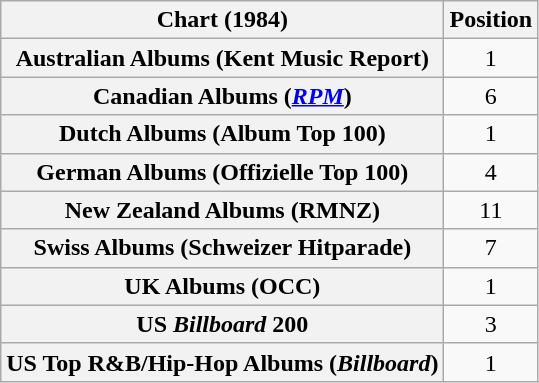<table class="wikitable sortable plainrowheaders" style="text-align:center">
<tr>
<th scope="col">Chart (1984)</th>
<th scope="col">Position</th>
</tr>
<tr>
<th scope="row">Australian Albums (Kent Music Report)</th>
<td align="center">1</td>
</tr>
<tr>
<th scope="row">Canadian Albums (<em><a href='#'>RPM</a></em>)</th>
<td align="center">6</td>
</tr>
<tr>
<th scope="row">Dutch Albums (Album Top 100)</th>
<td align="center">1</td>
</tr>
<tr>
<th scope="row">German Albums (Offizielle Top 100)</th>
<td align="center">4</td>
</tr>
<tr>
<th scope="row">New Zealand Albums (RMNZ)</th>
<td align="center">11</td>
</tr>
<tr>
<th scope="row">Swiss Albums (Schweizer Hitparade)</th>
<td align="center">7</td>
</tr>
<tr>
<th scope="row">UK Albums (OCC)</th>
<td align="center">1</td>
</tr>
<tr>
<th scope="row">US <em>Billboard</em> 200</th>
<td align="center">3</td>
</tr>
<tr>
<th scope="row">US Top R&B/Hip-Hop Albums (<em>Billboard</em>)</th>
<td align="center">1</td>
</tr>
</table>
